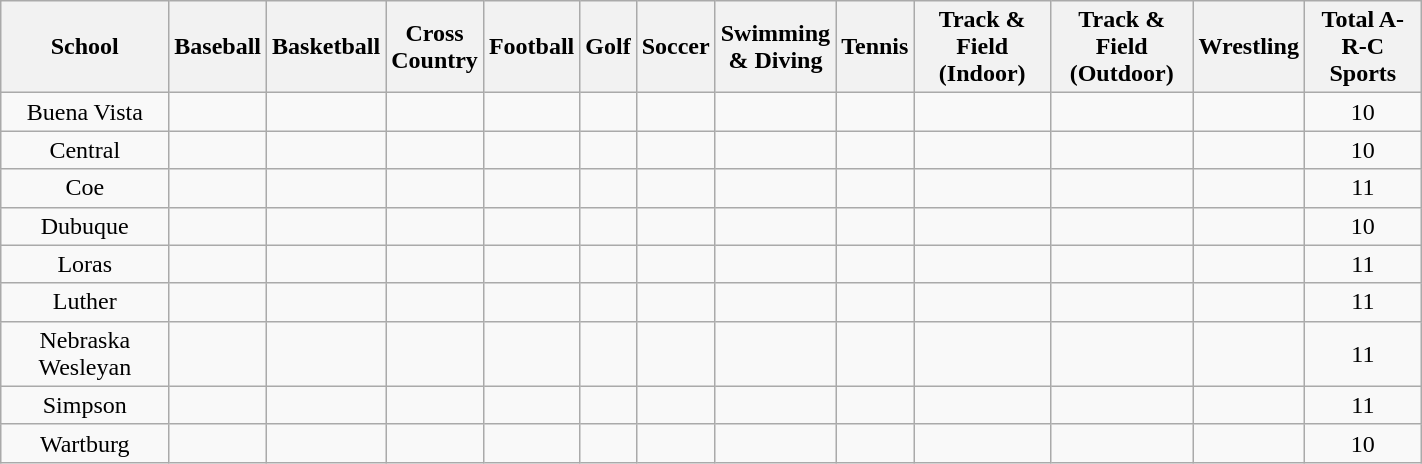<table class="wikitable" style="text-align:center; width:75%;">
<tr>
<th>School</th>
<th>Baseball</th>
<th>Basketball</th>
<th>Cross<br>Country</th>
<th>Football</th>
<th>Golf</th>
<th>Soccer</th>
<th>Swimming<br>& Diving</th>
<th>Tennis</th>
<th>Track & Field<br>(Indoor)</th>
<th>Track & Field<br>(Outdoor)</th>
<th>Wrestling</th>
<th>Total A-R-C<br>Sports</th>
</tr>
<tr>
<td>Buena Vista</td>
<td></td>
<td></td>
<td></td>
<td></td>
<td></td>
<td></td>
<td></td>
<td></td>
<td></td>
<td></td>
<td></td>
<td>10</td>
</tr>
<tr>
<td>Central</td>
<td></td>
<td></td>
<td></td>
<td></td>
<td></td>
<td></td>
<td></td>
<td></td>
<td></td>
<td></td>
<td></td>
<td>10</td>
</tr>
<tr>
<td>Coe</td>
<td></td>
<td></td>
<td></td>
<td></td>
<td></td>
<td></td>
<td></td>
<td></td>
<td></td>
<td></td>
<td></td>
<td>11</td>
</tr>
<tr>
<td>Dubuque</td>
<td></td>
<td></td>
<td></td>
<td></td>
<td></td>
<td></td>
<td></td>
<td></td>
<td></td>
<td></td>
<td></td>
<td>10</td>
</tr>
<tr>
<td>Loras</td>
<td></td>
<td></td>
<td></td>
<td></td>
<td></td>
<td></td>
<td></td>
<td></td>
<td></td>
<td></td>
<td></td>
<td>11</td>
</tr>
<tr>
<td>Luther</td>
<td></td>
<td></td>
<td></td>
<td></td>
<td></td>
<td></td>
<td></td>
<td></td>
<td></td>
<td></td>
<td></td>
<td>11</td>
</tr>
<tr>
<td>Nebraska Wesleyan</td>
<td></td>
<td></td>
<td></td>
<td></td>
<td></td>
<td></td>
<td></td>
<td></td>
<td></td>
<td></td>
<td></td>
<td>11</td>
</tr>
<tr>
<td>Simpson</td>
<td></td>
<td></td>
<td></td>
<td></td>
<td></td>
<td></td>
<td></td>
<td></td>
<td></td>
<td></td>
<td></td>
<td>11</td>
</tr>
<tr>
<td>Wartburg</td>
<td></td>
<td></td>
<td></td>
<td></td>
<td></td>
<td></td>
<td></td>
<td></td>
<td></td>
<td></td>
<td></td>
<td>10</td>
</tr>
</table>
